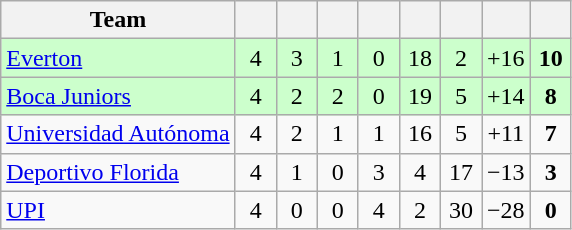<table class="wikitable" style="text-align: center;">
<tr>
<th>Team</th>
<th width=20></th>
<th width=20></th>
<th width=20></th>
<th width=20></th>
<th width=20></th>
<th width=20></th>
<th width=20></th>
<th width=20></th>
</tr>
<tr style="background:#cfc;">
<td align=left> <a href='#'>Everton</a></td>
<td>4</td>
<td>3</td>
<td>1</td>
<td>0</td>
<td>18</td>
<td>2</td>
<td>+16</td>
<td><strong>10</strong></td>
</tr>
<tr style="background:#cfc;">
<td align=left> <a href='#'>Boca Juniors</a></td>
<td>4</td>
<td>2</td>
<td>2</td>
<td>0</td>
<td>19</td>
<td>5</td>
<td>+14</td>
<td><strong>8</strong></td>
</tr>
<tr>
<td align=left> <a href='#'>Universidad Autónoma</a></td>
<td>4</td>
<td>2</td>
<td>1</td>
<td>1</td>
<td>16</td>
<td>5</td>
<td>+11</td>
<td><strong>7</strong></td>
</tr>
<tr>
<td align=left> <a href='#'>Deportivo Florida</a></td>
<td>4</td>
<td>1</td>
<td>0</td>
<td>3</td>
<td>4</td>
<td>17</td>
<td>−13</td>
<td><strong>3</strong></td>
</tr>
<tr>
<td align=left> <a href='#'>UPI</a></td>
<td>4</td>
<td>0</td>
<td>0</td>
<td>4</td>
<td>2</td>
<td>30</td>
<td>−28</td>
<td><strong>0</strong></td>
</tr>
</table>
